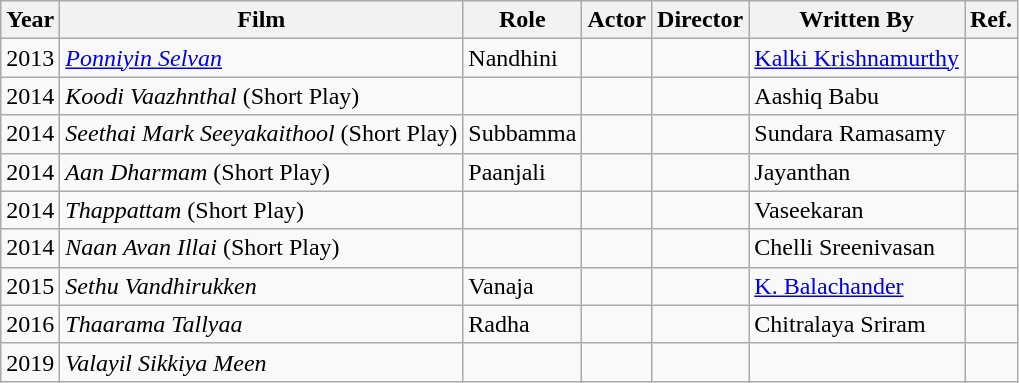<table class="wikitable">
<tr>
<th>Year</th>
<th>Film</th>
<th>Role</th>
<th>Actor</th>
<th>Director</th>
<th>Written By</th>
<th>Ref.</th>
</tr>
<tr>
<td>2013</td>
<td><em><a href='#'>Ponniyin Selvan</a></em></td>
<td>Nandhini</td>
<td></td>
<td></td>
<td><a href='#'>Kalki Krishnamurthy</a></td>
<td></td>
</tr>
<tr>
<td>2014</td>
<td><em>Koodi Vaazhnthal</em> (Short Play)</td>
<td></td>
<td></td>
<td></td>
<td>Aashiq Babu</td>
<td></td>
</tr>
<tr>
<td>2014</td>
<td><em>Seethai Mark Seeyakaithool</em> (Short Play)</td>
<td>Subbamma</td>
<td></td>
<td></td>
<td>Sundara Ramasamy</td>
<td></td>
</tr>
<tr>
<td>2014</td>
<td><em>Aan Dharmam</em> (Short Play)</td>
<td>Paanjali</td>
<td></td>
<td></td>
<td>Jayanthan</td>
<td></td>
</tr>
<tr>
<td>2014</td>
<td><em>Thappattam</em> (Short Play)</td>
<td></td>
<td></td>
<td></td>
<td>Vaseekaran</td>
<td></td>
</tr>
<tr>
<td>2014</td>
<td><em>Naan Avan Illai</em> (Short Play)</td>
<td></td>
<td></td>
<td></td>
<td>Chelli Sreenivasan</td>
<td></td>
</tr>
<tr>
<td>2015</td>
<td><em>Sethu Vandhirukken</em></td>
<td>Vanaja</td>
<td></td>
<td></td>
<td><a href='#'>K. Balachander</a></td>
<td></td>
</tr>
<tr>
<td>2016</td>
<td><em>Thaarama Tallyaa</em></td>
<td>Radha</td>
<td></td>
<td></td>
<td>Chitralaya Sriram</td>
<td></td>
</tr>
<tr>
<td>2019</td>
<td><em>Valayil Sikkiya Meen</em></td>
<td></td>
<td></td>
<td></td>
<td></td>
<td></td>
</tr>
</table>
